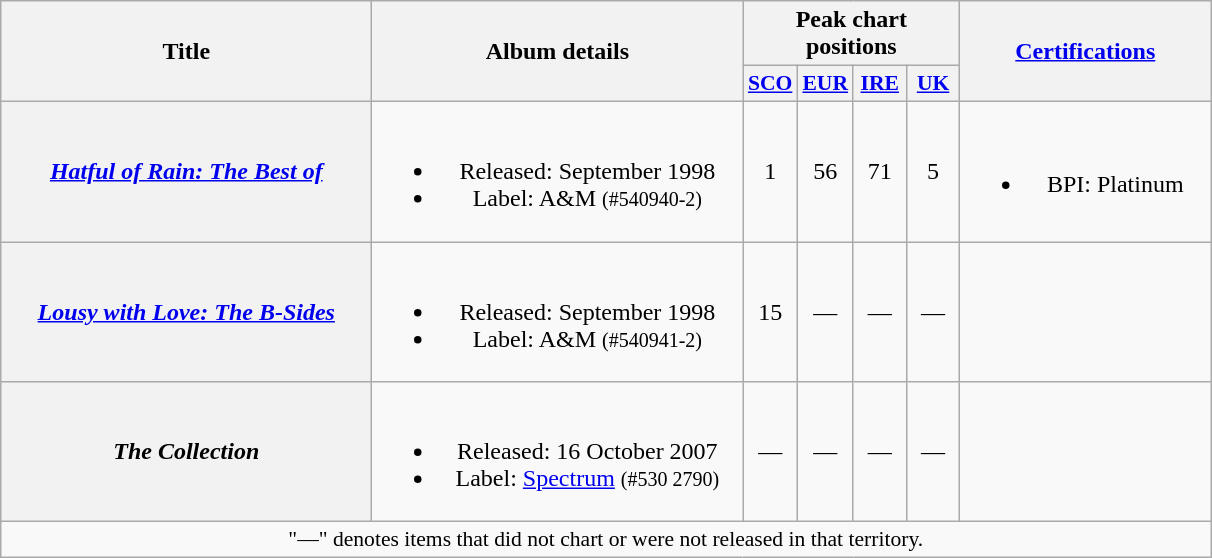<table class="wikitable plainrowheaders" style="text-align:center;">
<tr>
<th scope="col" rowspan="2" style="width:15em;">Title</th>
<th scope="col" rowspan="2" style="width:15em;">Album details</th>
<th scope="col" colspan="4">Peak chart positions</th>
<th scope="col" rowspan="2" style="width:10em;"><a href='#'>Certifications</a></th>
</tr>
<tr>
<th style="width:2em;font-size:90%;"><a href='#'>SCO</a><br></th>
<th style="width:2em;font-size:90%;"><a href='#'>EUR</a><br></th>
<th style="width:2em;font-size:90%;"><a href='#'>IRE</a><br></th>
<th style="width:2em;font-size:90%;"><a href='#'>UK</a><br></th>
</tr>
<tr>
<th scope="row"><em><a href='#'>Hatful of Rain: The Best of</a></em></th>
<td><br><ul><li>Released: September 1998</li><li>Label: A&M <small>(#540940-2)</small></li></ul></td>
<td>1</td>
<td>56</td>
<td>71</td>
<td>5</td>
<td><br><ul><li>BPI: Platinum</li></ul></td>
</tr>
<tr>
<th scope="row"><em><a href='#'>Lousy with Love: The B-Sides</a></em></th>
<td><br><ul><li>Released: September 1998</li><li>Label: A&M <small>(#540941-2)</small></li></ul></td>
<td>15</td>
<td>—</td>
<td>—</td>
<td>—</td>
<td></td>
</tr>
<tr>
<th scope="row"><em>The Collection</em></th>
<td><br><ul><li>Released: 16 October 2007</li><li>Label: <a href='#'>Spectrum</a> <small>(#530 2790)</small></li></ul></td>
<td>—</td>
<td>—</td>
<td>—</td>
<td>—</td>
<td></td>
</tr>
<tr>
<td align="center" colspan="15" style="font-size:90%">"—" denotes items that did not chart or were not released in that territory.</td>
</tr>
</table>
